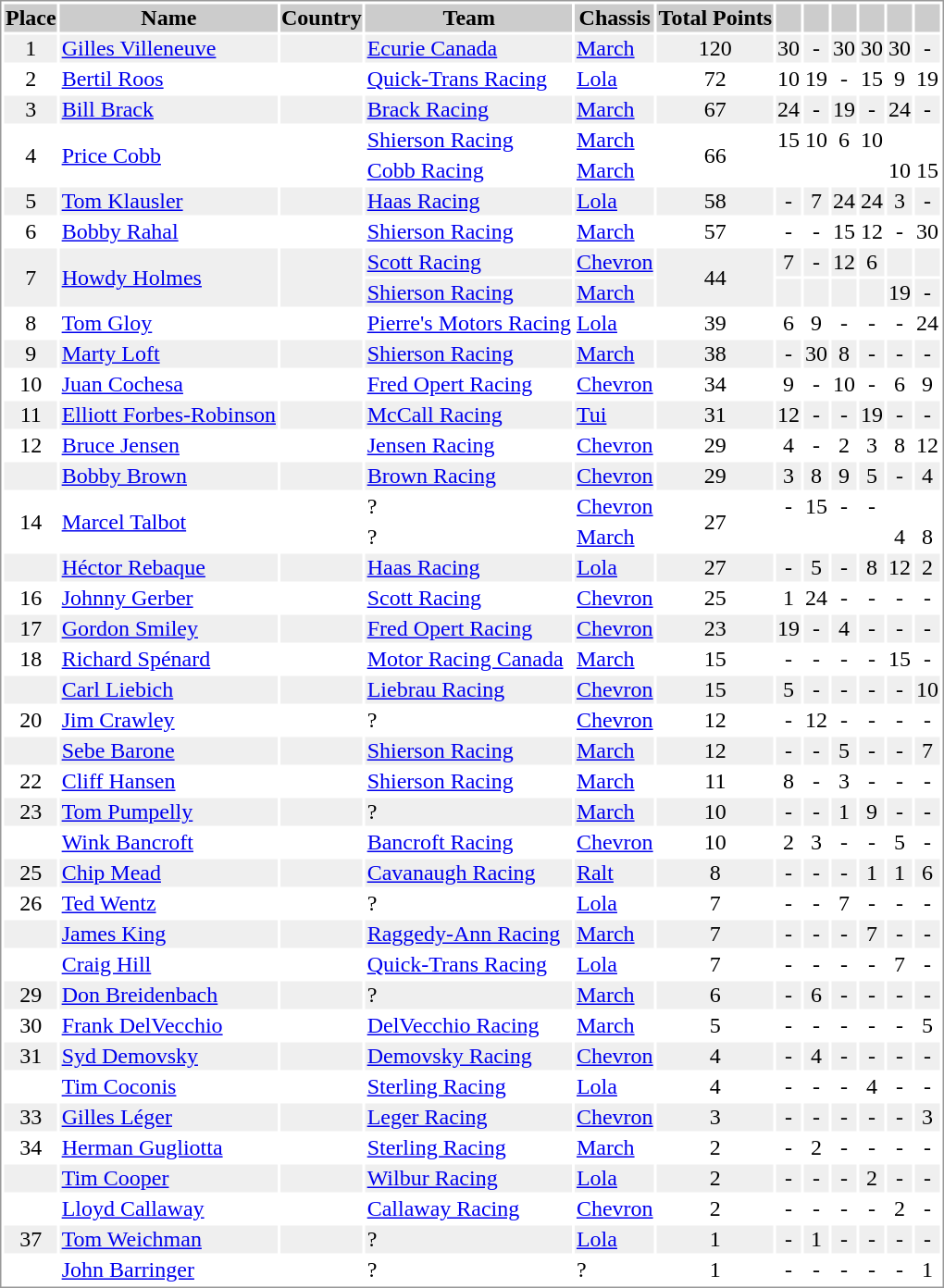<table border="0" style="border: 1px solid #999; background-color:#FFFFFF; text-align:center">
<tr align="center" style="background:#CCCCCC;">
<th>Place</th>
<th>Name</th>
<th>Country</th>
<th>Team</th>
<th>Chassis</th>
<th>Total Points</th>
<th></th>
<th></th>
<th></th>
<th></th>
<th></th>
<th></th>
</tr>
<tr style="background:#EFEFEF;">
<td>1</td>
<td align="left"><a href='#'>Gilles Villeneuve</a></td>
<td align="left"></td>
<td align="left"><a href='#'>Ecurie Canada</a></td>
<td align="left"><a href='#'>March</a></td>
<td>120</td>
<td>30</td>
<td>-</td>
<td>30</td>
<td>30</td>
<td>30</td>
<td>-</td>
</tr>
<tr>
<td>2</td>
<td align="left"><a href='#'>Bertil Roos</a></td>
<td align="left"></td>
<td align="left"><a href='#'>Quick-Trans Racing</a></td>
<td align="left"><a href='#'>Lola</a></td>
<td>72</td>
<td>10</td>
<td>19</td>
<td>-</td>
<td>15</td>
<td>9</td>
<td>19</td>
</tr>
<tr style="background:#EFEFEF;">
<td>3</td>
<td align="left"><a href='#'>Bill Brack</a></td>
<td align="left"></td>
<td align="left"><a href='#'>Brack Racing</a></td>
<td align="left"><a href='#'>March</a></td>
<td>67</td>
<td>24</td>
<td>-</td>
<td>19</td>
<td>-</td>
<td>24</td>
<td>-</td>
</tr>
<tr>
<td rowspan=2>4</td>
<td rowspan=2 align="left"><a href='#'>Price Cobb</a></td>
<td rowspan=2 align="left"></td>
<td align="left"><a href='#'>Shierson Racing</a></td>
<td align="left"><a href='#'>March</a></td>
<td rowspan=2>66</td>
<td>15</td>
<td>10</td>
<td>6</td>
<td>10</td>
<td></td>
<td></td>
</tr>
<tr>
<td align="left"><a href='#'>Cobb Racing</a></td>
<td align="left"><a href='#'>March</a></td>
<td></td>
<td></td>
<td></td>
<td></td>
<td>10</td>
<td>15</td>
</tr>
<tr style="background:#EFEFEF;">
<td>5</td>
<td align="left"><a href='#'>Tom Klausler</a></td>
<td align="left"></td>
<td align="left"><a href='#'>Haas Racing</a></td>
<td align="left"><a href='#'>Lola</a></td>
<td>58</td>
<td>-</td>
<td>7</td>
<td>24</td>
<td>24</td>
<td>3</td>
<td>-</td>
</tr>
<tr>
<td>6</td>
<td align="left"><a href='#'>Bobby Rahal</a></td>
<td align="left"></td>
<td align="left"><a href='#'>Shierson Racing</a></td>
<td align="left"><a href='#'>March</a></td>
<td>57</td>
<td>-</td>
<td>-</td>
<td>15</td>
<td>12</td>
<td>-</td>
<td>30</td>
</tr>
<tr style="background:#EFEFEF;">
<td rowspan=2>7</td>
<td rowspan=2 align="left"><a href='#'>Howdy Holmes</a></td>
<td rowspan=2 align="left"></td>
<td align="left"><a href='#'>Scott Racing</a></td>
<td align="left"><a href='#'>Chevron</a></td>
<td rowspan=2>44</td>
<td>7</td>
<td>-</td>
<td>12</td>
<td>6</td>
<td></td>
<td></td>
</tr>
<tr style="background:#EFEFEF;">
<td align="left"><a href='#'>Shierson Racing</a></td>
<td align="left"><a href='#'>March</a></td>
<td></td>
<td></td>
<td></td>
<td></td>
<td>19</td>
<td>-</td>
</tr>
<tr>
<td>8</td>
<td align="left"><a href='#'>Tom Gloy</a></td>
<td align="left"></td>
<td align="left"><a href='#'>Pierre's Motors Racing</a></td>
<td align="left"><a href='#'>Lola</a></td>
<td>39</td>
<td>6</td>
<td>9</td>
<td>-</td>
<td>-</td>
<td>-</td>
<td>24</td>
</tr>
<tr style="background:#EFEFEF;">
<td>9</td>
<td align="left"><a href='#'>Marty Loft</a></td>
<td align="left"></td>
<td align="left"><a href='#'>Shierson Racing</a></td>
<td align="left"><a href='#'>March</a></td>
<td>38</td>
<td>-</td>
<td>30</td>
<td>8</td>
<td>-</td>
<td>-</td>
<td>-</td>
</tr>
<tr>
<td>10</td>
<td align="left"><a href='#'>Juan Cochesa</a></td>
<td align="left"></td>
<td align="left"><a href='#'>Fred Opert Racing</a></td>
<td align="left"><a href='#'>Chevron</a></td>
<td>34</td>
<td>9</td>
<td>-</td>
<td>10</td>
<td>-</td>
<td>6</td>
<td>9</td>
</tr>
<tr style="background:#EFEFEF;">
<td>11</td>
<td align="left"><a href='#'>Elliott Forbes-Robinson</a></td>
<td align="left"></td>
<td align="left"><a href='#'>McCall Racing</a></td>
<td align="left"><a href='#'>Tui</a></td>
<td>31</td>
<td>12</td>
<td>-</td>
<td>-</td>
<td>19</td>
<td>-</td>
<td>-</td>
</tr>
<tr>
<td>12</td>
<td align="left"><a href='#'>Bruce Jensen</a></td>
<td align="left"></td>
<td align="left"><a href='#'>Jensen Racing</a></td>
<td align="left"><a href='#'>Chevron</a></td>
<td>29</td>
<td>4</td>
<td>-</td>
<td>2</td>
<td>3</td>
<td>8</td>
<td>12</td>
</tr>
<tr style="background:#EFEFEF;">
<td></td>
<td align="left"><a href='#'>Bobby Brown</a></td>
<td align="left"></td>
<td align="left"><a href='#'>Brown Racing</a></td>
<td align="left"><a href='#'>Chevron</a></td>
<td>29</td>
<td>3</td>
<td>8</td>
<td>9</td>
<td>5</td>
<td>-</td>
<td>4</td>
</tr>
<tr>
<td rowspan=2>14</td>
<td rowspan=2 align="left"><a href='#'>Marcel Talbot</a></td>
<td rowspan=2 align="left"></td>
<td align="left">?</td>
<td align="left"><a href='#'>Chevron</a></td>
<td rowspan=2>27</td>
<td>-</td>
<td>15</td>
<td>-</td>
<td>-</td>
<td></td>
<td></td>
</tr>
<tr>
<td align="left">?</td>
<td align="left"><a href='#'>March</a></td>
<td></td>
<td></td>
<td></td>
<td></td>
<td>4</td>
<td>8</td>
</tr>
<tr style="background:#EFEFEF;">
<td></td>
<td align="left"><a href='#'>Héctor Rebaque</a></td>
<td align="left"></td>
<td align="left"><a href='#'>Haas Racing</a></td>
<td align="left"><a href='#'>Lola</a></td>
<td>27</td>
<td>-</td>
<td>5</td>
<td>-</td>
<td>8</td>
<td>12</td>
<td>2</td>
</tr>
<tr>
<td>16</td>
<td align="left"><a href='#'>Johnny Gerber</a></td>
<td align="left"></td>
<td align="left"><a href='#'>Scott Racing</a></td>
<td align="left"><a href='#'>Chevron</a></td>
<td>25</td>
<td>1</td>
<td>24</td>
<td>-</td>
<td>-</td>
<td>-</td>
<td>-</td>
</tr>
<tr style="background:#EFEFEF;">
<td>17</td>
<td align="left"><a href='#'>Gordon Smiley</a></td>
<td align="left"></td>
<td align="left"><a href='#'>Fred Opert Racing</a></td>
<td align="left"><a href='#'>Chevron</a></td>
<td>23</td>
<td>19</td>
<td>-</td>
<td>4</td>
<td>-</td>
<td>-</td>
<td>-</td>
</tr>
<tr>
<td>18</td>
<td align="left"><a href='#'>Richard Spénard</a></td>
<td align="left"></td>
<td align="left"><a href='#'>Motor Racing Canada</a></td>
<td align="left"><a href='#'>March</a></td>
<td>15</td>
<td>-</td>
<td>-</td>
<td>-</td>
<td>-</td>
<td>15</td>
<td>-</td>
</tr>
<tr style="background:#EFEFEF;">
<td></td>
<td align="left"><a href='#'>Carl Liebich</a></td>
<td align="left"></td>
<td align="left"><a href='#'>Liebrau Racing</a></td>
<td align="left"><a href='#'>Chevron</a></td>
<td>15</td>
<td>5</td>
<td>-</td>
<td>-</td>
<td>-</td>
<td>-</td>
<td>10</td>
</tr>
<tr>
<td>20</td>
<td align="left"><a href='#'>Jim Crawley</a></td>
<td align="left"></td>
<td align="left">?</td>
<td align="left"><a href='#'>Chevron</a></td>
<td>12</td>
<td>-</td>
<td>12</td>
<td>-</td>
<td>-</td>
<td>-</td>
<td>-</td>
</tr>
<tr style="background:#EFEFEF;">
<td></td>
<td align="left"><a href='#'>Sebe Barone</a></td>
<td align="left"></td>
<td align="left"><a href='#'>Shierson Racing</a></td>
<td align="left"><a href='#'>March</a></td>
<td>12</td>
<td>-</td>
<td>-</td>
<td>5</td>
<td>-</td>
<td>-</td>
<td>7</td>
</tr>
<tr>
<td>22</td>
<td align="left"><a href='#'>Cliff Hansen</a></td>
<td align="left"></td>
<td align="left"><a href='#'>Shierson Racing</a></td>
<td align="left"><a href='#'>March</a></td>
<td>11</td>
<td>8</td>
<td>-</td>
<td>3</td>
<td>-</td>
<td>-</td>
<td>-</td>
</tr>
<tr style="background:#EFEFEF;">
<td>23</td>
<td align="left"><a href='#'>Tom Pumpelly</a></td>
<td align="left"></td>
<td align="left">?</td>
<td align="left"><a href='#'>March</a></td>
<td>10</td>
<td>-</td>
<td>-</td>
<td>1</td>
<td>9</td>
<td>-</td>
<td>-</td>
</tr>
<tr>
<td></td>
<td align="left"><a href='#'>Wink Bancroft</a></td>
<td align="left"></td>
<td align="left"><a href='#'>Bancroft Racing</a></td>
<td align="left"><a href='#'>Chevron</a></td>
<td>10</td>
<td>2</td>
<td>3</td>
<td>-</td>
<td>-</td>
<td>5</td>
<td>-</td>
</tr>
<tr style="background:#EFEFEF;">
<td>25</td>
<td align="left"><a href='#'>Chip Mead</a></td>
<td align="left"></td>
<td align="left"><a href='#'>Cavanaugh Racing</a></td>
<td align="left"><a href='#'>Ralt</a></td>
<td>8</td>
<td>-</td>
<td>-</td>
<td>-</td>
<td>1</td>
<td>1</td>
<td>6</td>
</tr>
<tr>
<td>26</td>
<td align="left"><a href='#'>Ted Wentz</a></td>
<td align="left"></td>
<td align="left">?</td>
<td align="left"><a href='#'>Lola</a></td>
<td>7</td>
<td>-</td>
<td>-</td>
<td>7</td>
<td>-</td>
<td>-</td>
<td>-</td>
</tr>
<tr style="background:#EFEFEF;">
<td></td>
<td align="left"><a href='#'>James King</a></td>
<td align="left"></td>
<td align="left"><a href='#'>Raggedy-Ann Racing</a></td>
<td align="left"><a href='#'>March</a></td>
<td>7</td>
<td>-</td>
<td>-</td>
<td>-</td>
<td>7</td>
<td>-</td>
<td>-</td>
</tr>
<tr>
<td></td>
<td align="left"><a href='#'>Craig Hill</a></td>
<td align="left"></td>
<td align="left"><a href='#'>Quick-Trans Racing</a></td>
<td align="left"><a href='#'>Lola</a></td>
<td>7</td>
<td>-</td>
<td>-</td>
<td>-</td>
<td>-</td>
<td>7</td>
<td>-</td>
</tr>
<tr style="background:#EFEFEF;">
<td>29</td>
<td align="left"><a href='#'>Don Breidenbach</a></td>
<td align="left"></td>
<td align="left">?</td>
<td align="left"><a href='#'>March</a></td>
<td>6</td>
<td>-</td>
<td>6</td>
<td>-</td>
<td>-</td>
<td>-</td>
<td>-</td>
</tr>
<tr>
<td>30</td>
<td align="left"><a href='#'>Frank DelVecchio</a></td>
<td align="left"></td>
<td align="left"><a href='#'>DelVecchio Racing</a></td>
<td align="left"><a href='#'>March</a></td>
<td>5</td>
<td>-</td>
<td>-</td>
<td>-</td>
<td>-</td>
<td>-</td>
<td>5</td>
</tr>
<tr style="background:#EFEFEF;">
<td>31</td>
<td align="left"><a href='#'>Syd Demovsky</a></td>
<td align="left"></td>
<td align="left"><a href='#'>Demovsky Racing</a></td>
<td align="left"><a href='#'>Chevron</a></td>
<td>4</td>
<td>-</td>
<td>4</td>
<td>-</td>
<td>-</td>
<td>-</td>
<td>-</td>
</tr>
<tr>
<td></td>
<td align="left"><a href='#'>Tim Coconis</a></td>
<td align="left"></td>
<td align="left"><a href='#'>Sterling Racing</a></td>
<td align="left"><a href='#'>Lola</a></td>
<td>4</td>
<td>-</td>
<td>-</td>
<td>-</td>
<td>4</td>
<td>-</td>
<td>-</td>
</tr>
<tr style="background:#EFEFEF;">
<td>33</td>
<td align="left"><a href='#'>Gilles Léger</a></td>
<td align="left"></td>
<td align="left"><a href='#'>Leger Racing</a></td>
<td align="left"><a href='#'>Chevron</a></td>
<td>3</td>
<td>-</td>
<td>-</td>
<td>-</td>
<td>-</td>
<td>-</td>
<td>3</td>
</tr>
<tr>
<td>34</td>
<td align="left"><a href='#'>Herman Gugliotta</a></td>
<td align="left"></td>
<td align="left"><a href='#'>Sterling Racing</a></td>
<td align="left"><a href='#'>March</a></td>
<td>2</td>
<td>-</td>
<td>2</td>
<td>-</td>
<td>-</td>
<td>-</td>
<td>-</td>
</tr>
<tr style="background:#EFEFEF;">
<td></td>
<td align="left"><a href='#'>Tim Cooper</a></td>
<td align="left"></td>
<td align="left"><a href='#'>Wilbur Racing</a></td>
<td align="left"><a href='#'>Lola</a></td>
<td>2</td>
<td>-</td>
<td>-</td>
<td>-</td>
<td>2</td>
<td>-</td>
<td>-</td>
</tr>
<tr>
<td></td>
<td align="left"><a href='#'>Lloyd Callaway</a></td>
<td align="left"></td>
<td align="left"><a href='#'>Callaway Racing</a></td>
<td align="left"><a href='#'>Chevron</a></td>
<td>2</td>
<td>-</td>
<td>-</td>
<td>-</td>
<td>-</td>
<td>2</td>
<td>-</td>
</tr>
<tr style="background:#EFEFEF;">
<td>37</td>
<td align="left"><a href='#'>Tom Weichman</a></td>
<td align="left"></td>
<td align="left">?</td>
<td align="left"><a href='#'>Lola</a></td>
<td>1</td>
<td>-</td>
<td>1</td>
<td>-</td>
<td>-</td>
<td>-</td>
<td>-</td>
</tr>
<tr>
<td></td>
<td align="left"><a href='#'>John Barringer</a></td>
<td align="left"></td>
<td align="left">?</td>
<td align="left">?</td>
<td>1</td>
<td>-</td>
<td>-</td>
<td>-</td>
<td>-</td>
<td>-</td>
<td>1</td>
</tr>
</table>
